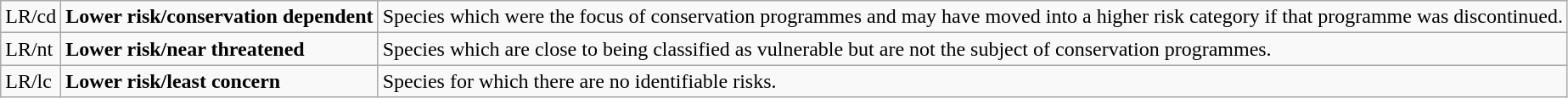<table class="wikitable" style="text-align:left">
<tr>
<td>LR/cd</td>
<td><strong>Lower risk/conservation dependent</strong></td>
<td>Species which were the focus of conservation programmes and may have moved into a higher risk category if that programme was discontinued.</td>
</tr>
<tr>
<td>LR/nt</td>
<td><strong>Lower risk/near threatened</strong></td>
<td>Species which are close to being classified as vulnerable but are not the subject of conservation programmes.</td>
</tr>
<tr>
<td>LR/lc</td>
<td><strong>Lower risk/least concern</strong></td>
<td>Species for which there are no identifiable risks.</td>
</tr>
</table>
